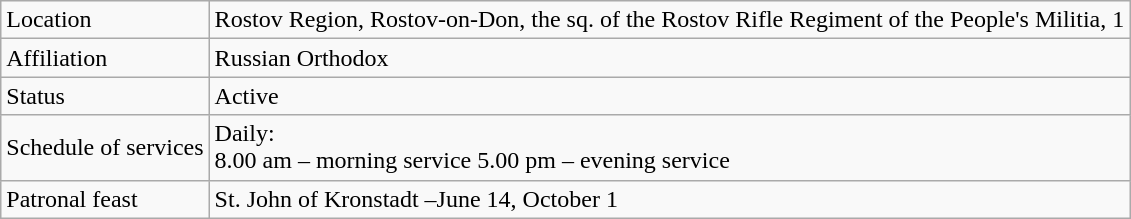<table class="wikitable">
<tr>
<td>Location</td>
<td>Rostov Region, Rostov-on-Don, the sq. of the Rostov Rifle Regiment of the People's Militia, 1</td>
</tr>
<tr>
<td>Affiliation</td>
<td>Russian Orthodox</td>
</tr>
<tr>
<td>Status</td>
<td>Active</td>
</tr>
<tr>
<td>Schedule of services</td>
<td>Daily:<br>8.00 am – morning service
5.00 pm – evening service</td>
</tr>
<tr>
<td>Patronal feast</td>
<td>St. John of Kronstadt –June 14, October 1</td>
</tr>
</table>
